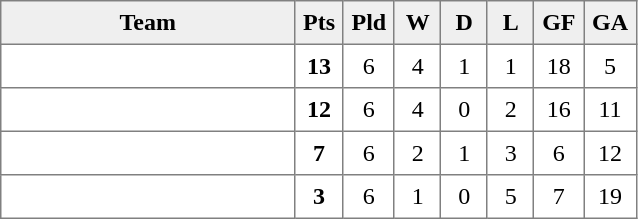<table style=border-collapse:collapse border=1 cellspacing=0 cellpadding=5>
<tr align=center bgcolor=#efefef>
<th width=185>Team</th>
<th width=20>Pts</th>
<th width=20>Pld</th>
<th width=20>W</th>
<th width=20>D</th>
<th width=20>L</th>
<th width=20>GF</th>
<th width=20>GA</th>
</tr>
<tr align=center>
<td align=left><strong></strong></td>
<td><strong>13</strong></td>
<td>6</td>
<td>4</td>
<td>1</td>
<td>1</td>
<td>18</td>
<td>5</td>
</tr>
<tr align=center>
<td align=left></td>
<td><strong>12</strong></td>
<td>6</td>
<td>4</td>
<td>0</td>
<td>2</td>
<td>16</td>
<td>11</td>
</tr>
<tr align=center>
<td align=left></td>
<td><strong>7</strong></td>
<td>6</td>
<td>2</td>
<td>1</td>
<td>3</td>
<td>6</td>
<td>12</td>
</tr>
<tr align=center>
<td align=left></td>
<td><strong>3</strong></td>
<td>6</td>
<td>1</td>
<td>0</td>
<td>5</td>
<td>7</td>
<td>19</td>
</tr>
</table>
